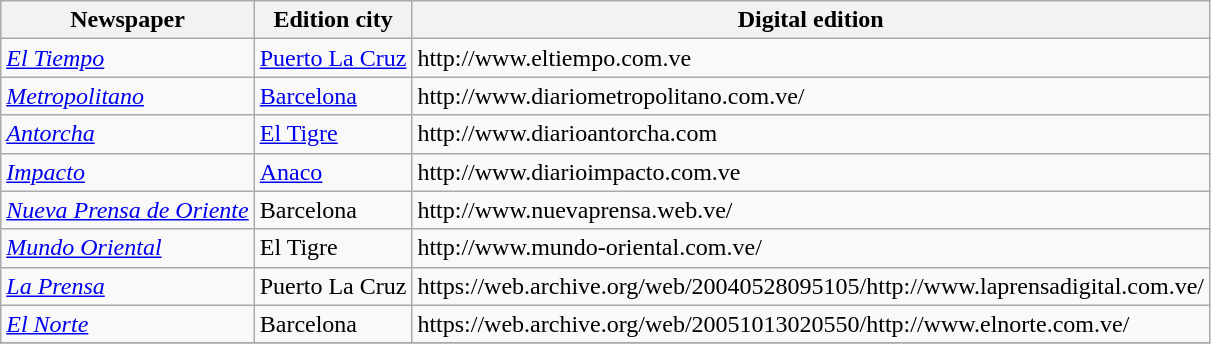<table class="wikitable sortable">
<tr align="center">
<th>Newspaper</th>
<th>Edition city</th>
<th>Digital edition</th>
</tr>
<tr>
<td><em><a href='#'>El Tiempo</a></em></td>
<td><a href='#'>Puerto La Cruz</a></td>
<td>http://www.eltiempo.com.ve</td>
</tr>
<tr>
<td><em><a href='#'>Metropolitano</a></em></td>
<td><a href='#'>Barcelona</a></td>
<td>http://www.diariometropolitano.com.ve/</td>
</tr>
<tr>
<td><em><a href='#'>Antorcha</a></em></td>
<td><a href='#'>El Tigre</a></td>
<td>http://www.diarioantorcha.com</td>
</tr>
<tr>
<td><em><a href='#'>Impacto</a></em></td>
<td><a href='#'>Anaco</a></td>
<td>http://www.diarioimpacto.com.ve</td>
</tr>
<tr>
<td><em><a href='#'>Nueva Prensa de Oriente</a></em></td>
<td>Barcelona</td>
<td>http://www.nuevaprensa.web.ve/</td>
</tr>
<tr>
<td><em><a href='#'>Mundo Oriental</a></em></td>
<td>El Tigre</td>
<td>http://www.mundo-oriental.com.ve/</td>
</tr>
<tr>
<td><em><a href='#'>La Prensa</a></em></td>
<td>Puerto La Cruz</td>
<td>https://web.archive.org/web/20040528095105/http://www.laprensadigital.com.ve/</td>
</tr>
<tr>
<td><em><a href='#'>El Norte</a></em></td>
<td>Barcelona</td>
<td>https://web.archive.org/web/20051013020550/http://www.elnorte.com.ve/</td>
</tr>
<tr>
</tr>
</table>
